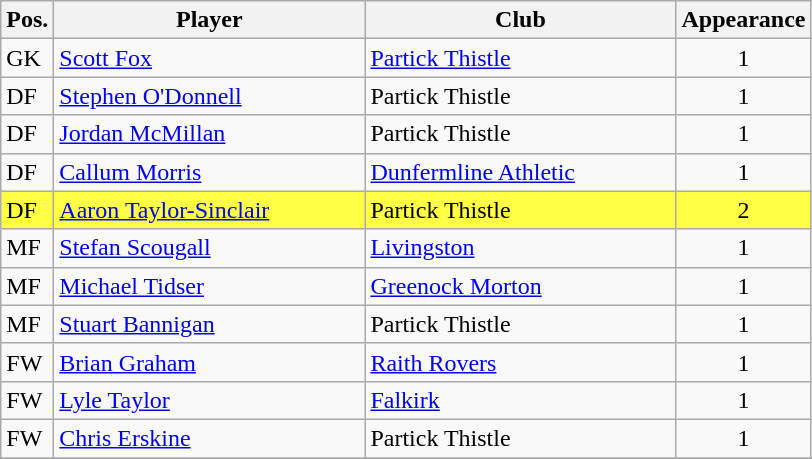<table class="wikitable">
<tr>
<th>Pos.</th>
<th>Player</th>
<th>Club</th>
<th>Appearance</th>
</tr>
<tr>
<td>GK</td>
<td style="width:200px;"><a href='#'>Scott Fox</a></td>
<td style="width:200px;"><a href='#'>Partick Thistle</a></td>
<td align="center">1</td>
</tr>
<tr>
<td>DF</td>
<td><a href='#'>Stephen O'Donnell</a></td>
<td>Partick Thistle</td>
<td align="center">1</td>
</tr>
<tr>
<td>DF</td>
<td><a href='#'>Jordan McMillan</a></td>
<td>Partick Thistle</td>
<td align="center">1</td>
</tr>
<tr>
<td>DF</td>
<td><a href='#'>Callum Morris</a></td>
<td><a href='#'>Dunfermline Athletic</a></td>
<td align="center">1</td>
</tr>
<tr style="background:#ffff44;">
<td>DF</td>
<td><a href='#'>Aaron Taylor-Sinclair</a> </td>
<td>Partick Thistle</td>
<td align="center">2</td>
</tr>
<tr>
<td>MF</td>
<td><a href='#'>Stefan Scougall</a></td>
<td><a href='#'>Livingston</a></td>
<td align="center">1</td>
</tr>
<tr>
<td>MF</td>
<td><a href='#'>Michael Tidser</a></td>
<td><a href='#'>Greenock Morton</a></td>
<td align="center">1</td>
</tr>
<tr>
<td>MF</td>
<td><a href='#'>Stuart Bannigan</a></td>
<td>Partick Thistle</td>
<td align="center">1</td>
</tr>
<tr>
<td>FW</td>
<td><a href='#'>Brian Graham</a></td>
<td><a href='#'>Raith Rovers</a></td>
<td align="center">1</td>
</tr>
<tr>
<td>FW</td>
<td><a href='#'>Lyle Taylor</a></td>
<td><a href='#'>Falkirk</a></td>
<td align="center">1</td>
</tr>
<tr>
<td>FW</td>
<td><a href='#'>Chris Erskine</a></td>
<td>Partick Thistle</td>
<td align="center">1</td>
</tr>
<tr>
</tr>
</table>
